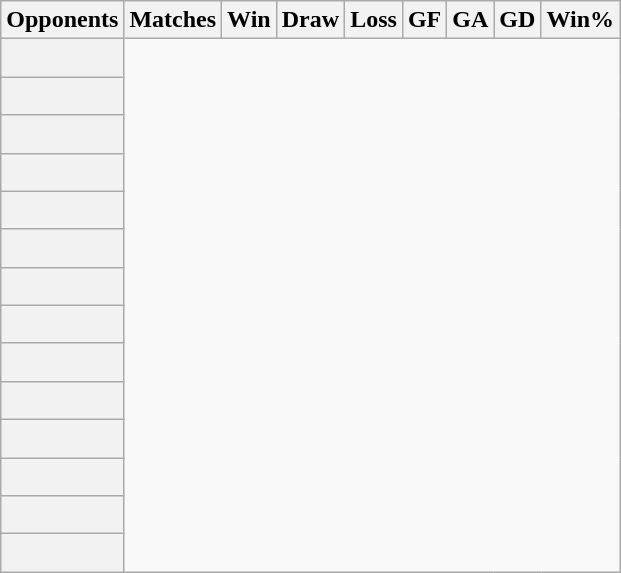<table class="wikitable plainrowheaders sortable">
<tr>
<th scope="col">Opponents</th>
<th scope="col">Matches</th>
<th scope="col">Win</th>
<th scope="col">Draw</th>
<th scope="col">Loss</th>
<th scope="col">GF</th>
<th scope="col">GA</th>
<th scope="col">GD</th>
<th scope="col">Win%</th>
</tr>
<tr>
<th scope="row"><br></th>
</tr>
<tr>
<th scope="row"><br></th>
</tr>
<tr>
<th scope="row"><br></th>
</tr>
<tr>
<th scope="row"><br></th>
</tr>
<tr>
<th scope="row"><br></th>
</tr>
<tr>
<th scope="row"><br></th>
</tr>
<tr>
<th scope="row"><br></th>
</tr>
<tr>
<th scope="row"><br></th>
</tr>
<tr>
<th scope="row"><br></th>
</tr>
<tr>
<th scope="row"><br></th>
</tr>
<tr>
<th scope="row"><br></th>
</tr>
<tr>
<th scope="row"><br></th>
</tr>
<tr>
<th scope="row"><br></th>
</tr>
<tr>
<th scope="row"><br></th>
</tr>
</table>
